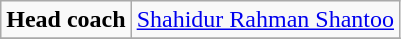<table class=wikitable>
<tr>
<td><strong>Head coach</strong></td>
<td>  <a href='#'>Shahidur Rahman Shantoo</a></td>
</tr>
<tr>
</tr>
</table>
